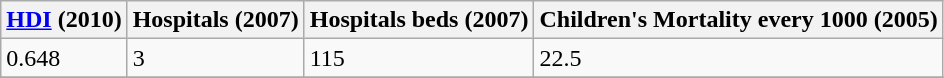<table class="wikitable" border="1">
<tr>
<th><a href='#'>HDI</a> (2010)</th>
<th>Hospitals (2007)</th>
<th>Hospitals beds (2007)</th>
<th>Children's Mortality every 1000 (2005)</th>
</tr>
<tr>
<td>0.648</td>
<td>3</td>
<td>115</td>
<td>22.5</td>
</tr>
<tr>
</tr>
</table>
